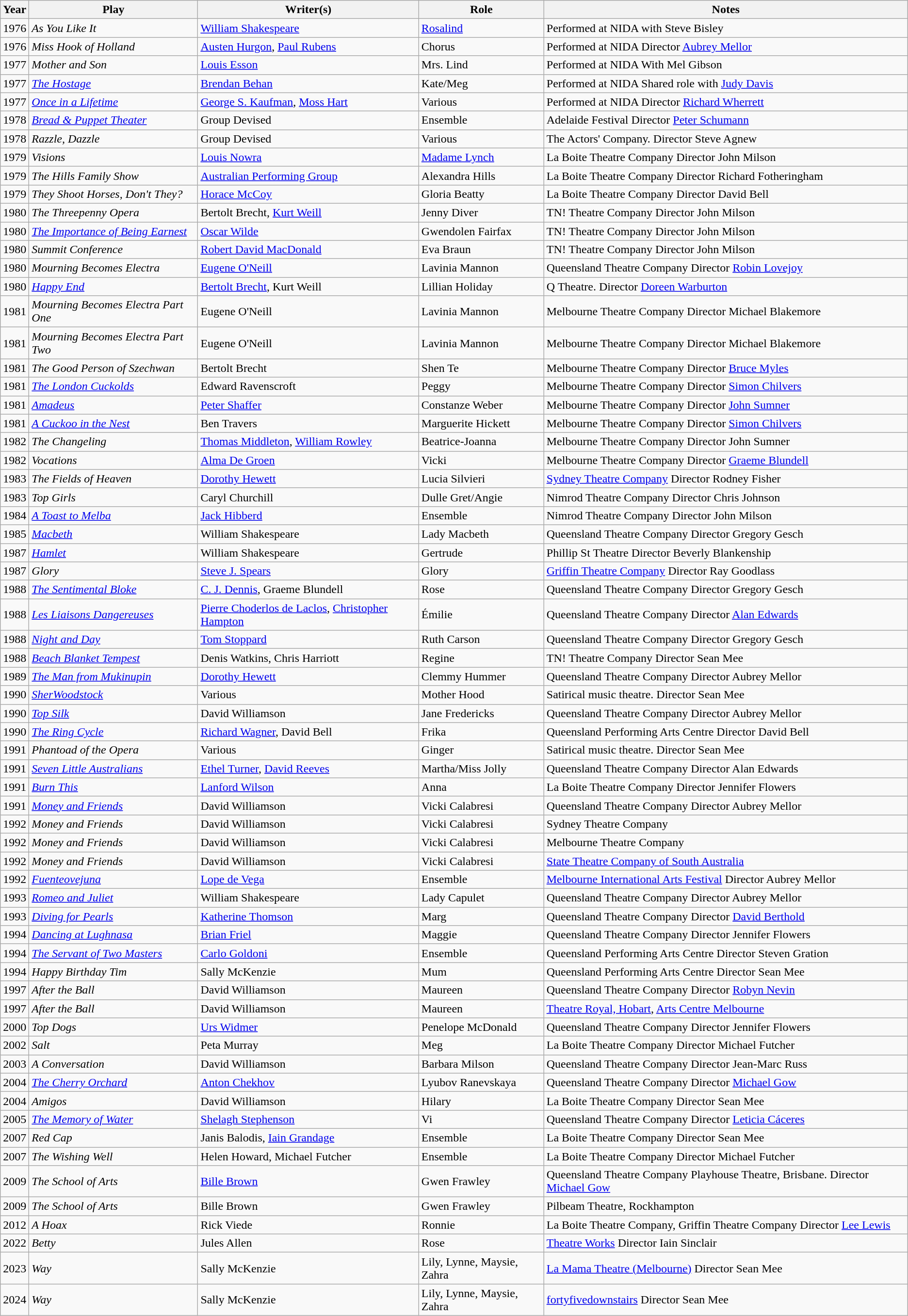<table class="wikitable">
<tr>
<th>Year</th>
<th>Play</th>
<th style=max-width:10em>Writer(s)</th>
<th>Role</th>
<th>Notes</th>
</tr>
<tr>
<td>1976</td>
<td><em>As You Like It</em></td>
<td><a href='#'>William Shakespeare</a></td>
<td><a href='#'>Rosalind</a></td>
<td>Performed at NIDA with Steve Bisley</td>
</tr>
<tr>
<td>1976</td>
<td><em>Miss Hook of Holland</em></td>
<td><a href='#'>Austen Hurgon</a>, <a href='#'>Paul Rubens</a></td>
<td>Chorus</td>
<td>Performed at NIDA Director <a href='#'>Aubrey Mellor</a></td>
</tr>
<tr>
<td>1977</td>
<td><em>Mother and Son</em></td>
<td><a href='#'>Louis Esson</a></td>
<td>Mrs. Lind</td>
<td>Performed at NIDA With Mel Gibson</td>
</tr>
<tr>
<td>1977</td>
<td><em><a href='#'>The Hostage</a></em></td>
<td><a href='#'>Brendan Behan</a></td>
<td>Kate/Meg</td>
<td>Performed at NIDA Shared role with <a href='#'>Judy Davis</a></td>
</tr>
<tr>
<td>1977</td>
<td><em><a href='#'>Once in a Lifetime</a></em></td>
<td><a href='#'>George S. Kaufman</a>, <a href='#'>Moss Hart</a></td>
<td>Various</td>
<td>Performed at NIDA Director <a href='#'>Richard Wherrett</a></td>
</tr>
<tr>
<td>1978</td>
<td><em><a href='#'>Bread & Puppet Theater</a></em></td>
<td>Group Devised</td>
<td>Ensemble</td>
<td>Adelaide Festival Director <a href='#'>Peter Schumann</a></td>
</tr>
<tr>
<td>1978</td>
<td><em>Razzle, Dazzle</em></td>
<td>Group Devised</td>
<td>Various</td>
<td>The Actors' Company. Director Steve Agnew</td>
</tr>
<tr>
<td>1979</td>
<td><em>Visions</em></td>
<td><a href='#'>Louis Nowra</a></td>
<td><a href='#'>Madame Lynch</a></td>
<td>La Boite Theatre Company Director John Milson</td>
</tr>
<tr>
<td>1979</td>
<td><em>The Hills Family Show</em></td>
<td><a href='#'>Australian Performing Group</a></td>
<td>Alexandra Hills</td>
<td>La Boite Theatre Company Director Richard Fotheringham</td>
</tr>
<tr>
<td>1979</td>
<td><em>They Shoot Horses, Don't They?</em></td>
<td><a href='#'>Horace McCoy</a></td>
<td>Gloria Beatty</td>
<td>La Boite Theatre Company Director David Bell</td>
</tr>
<tr>
<td>1980</td>
<td><em>The Threepenny Opera</em></td>
<td>Bertolt Brecht, <a href='#'>Kurt Weill</a></td>
<td>Jenny Diver</td>
<td>TN! Theatre Company Director John Milson</td>
</tr>
<tr>
<td>1980</td>
<td><em><a href='#'>The Importance of Being Earnest</a></em></td>
<td><a href='#'>Oscar Wilde</a></td>
<td>Gwendolen Fairfax</td>
<td>TN! Theatre Company Director John Milson</td>
</tr>
<tr>
<td>1980</td>
<td><em>Summit Conference</em></td>
<td><a href='#'>Robert David MacDonald</a></td>
<td>Eva Braun</td>
<td>TN! Theatre Company Director John Milson</td>
</tr>
<tr>
<td>1980</td>
<td><em>Mourning Becomes Electra</em></td>
<td><a href='#'>Eugene O'Neill</a></td>
<td>Lavinia Mannon</td>
<td>Queensland Theatre Company Director <a href='#'>Robin Lovejoy</a></td>
</tr>
<tr>
<td>1980</td>
<td><em><a href='#'>Happy End</a></em></td>
<td><a href='#'>Bertolt Brecht</a>, Kurt Weill</td>
<td>Lillian Holiday</td>
<td>Q Theatre. Director <a href='#'>Doreen Warburton</a></td>
</tr>
<tr>
<td>1981</td>
<td><em>Mourning Becomes Electra Part One</em></td>
<td>Eugene O'Neill</td>
<td>Lavinia Mannon</td>
<td>Melbourne Theatre Company Director Michael Blakemore</td>
</tr>
<tr>
<td>1981</td>
<td><em>Mourning Becomes Electra Part Two</em></td>
<td>Eugene O'Neill</td>
<td>Lavinia Mannon</td>
<td>Melbourne Theatre Company Director Michael Blakemore</td>
</tr>
<tr>
<td>1981</td>
<td><em>The Good Person of Szechwan</em></td>
<td>Bertolt Brecht</td>
<td>Shen Te</td>
<td>Melbourne Theatre Company Director <a href='#'>Bruce Myles</a></td>
</tr>
<tr>
<td>1981</td>
<td><em><a href='#'>The London Cuckolds</a></em></td>
<td>Edward Ravenscroft</td>
<td>Peggy</td>
<td>Melbourne Theatre Company Director <a href='#'>Simon Chilvers</a></td>
</tr>
<tr>
<td>1981</td>
<td><em><a href='#'>Amadeus</a></em></td>
<td><a href='#'>Peter Shaffer</a></td>
<td>Constanze Weber</td>
<td>Melbourne Theatre Company Director <a href='#'>John Sumner</a></td>
</tr>
<tr>
<td>1981</td>
<td><em><a href='#'>A Cuckoo in the Nest</a></em></td>
<td>Ben Travers</td>
<td>Marguerite Hickett</td>
<td>Melbourne Theatre Company Director <a href='#'>Simon Chilvers</a></td>
</tr>
<tr>
<td>1982</td>
<td><em>The Changeling</em></td>
<td><a href='#'>Thomas Middleton</a>, <a href='#'>William Rowley</a></td>
<td>Beatrice-Joanna</td>
<td>Melbourne Theatre Company Director John Sumner</td>
</tr>
<tr>
<td>1982</td>
<td><em>Vocations</em></td>
<td><a href='#'>Alma De Groen</a></td>
<td>Vicki</td>
<td>Melbourne Theatre Company Director <a href='#'>Graeme Blundell</a></td>
</tr>
<tr>
<td>1983</td>
<td><em>The Fields of Heaven </em></td>
<td><a href='#'>Dorothy Hewett</a></td>
<td>Lucia Silvieri</td>
<td><a href='#'>Sydney Theatre Company</a> Director Rodney Fisher</td>
</tr>
<tr>
<td>1983</td>
<td><em>Top Girls</em></td>
<td>Caryl Churchill</td>
<td>Dulle Gret/Angie</td>
<td>Nimrod Theatre Company Director Chris Johnson</td>
</tr>
<tr>
<td>1984</td>
<td><em><a href='#'>A Toast to Melba</a></em></td>
<td><a href='#'>Jack Hibberd</a></td>
<td>Ensemble</td>
<td>Nimrod Theatre Company Director John Milson</td>
</tr>
<tr>
<td>1985</td>
<td><em><a href='#'>Macbeth</a></em></td>
<td>William Shakespeare</td>
<td>Lady Macbeth</td>
<td>Queensland Theatre Company Director Gregory Gesch</td>
</tr>
<tr>
<td>1987</td>
<td><em><a href='#'>Hamlet</a></em></td>
<td>William Shakespeare</td>
<td>Gertrude</td>
<td>Phillip St Theatre Director Beverly Blankenship</td>
</tr>
<tr>
<td>1987</td>
<td><em>Glory</em></td>
<td><a href='#'>Steve J. Spears</a></td>
<td>Glory</td>
<td><a href='#'>Griffin Theatre Company</a> Director Ray Goodlass</td>
</tr>
<tr>
<td>1988</td>
<td><em><a href='#'>The Sentimental Bloke</a></em></td>
<td><a href='#'>C. J. Dennis</a>, Graeme Blundell</td>
<td>Rose</td>
<td>Queensland Theatre Company Director Gregory Gesch</td>
</tr>
<tr>
<td>1988</td>
<td><em> <a href='#'>Les Liaisons Dangereuses</a></em></td>
<td><a href='#'>Pierre Choderlos de Laclos</a>, <a href='#'>Christopher Hampton</a></td>
<td>Émilie</td>
<td>Queensland Theatre Company Director <a href='#'>Alan Edwards</a></td>
</tr>
<tr>
<td>1988</td>
<td><em><a href='#'>Night and Day</a></em></td>
<td><a href='#'>Tom Stoppard</a></td>
<td>Ruth Carson</td>
<td>Queensland Theatre Company Director Gregory Gesch</td>
</tr>
<tr>
<td>1988</td>
<td><em><a href='#'>Beach Blanket Tempest</a></em></td>
<td>Denis Watkins, Chris Harriott</td>
<td>Regine</td>
<td>TN! Theatre Company Director Sean Mee</td>
</tr>
<tr>
<td>1989</td>
<td><em><a href='#'>The Man from Mukinupin</a></em></td>
<td><a href='#'>Dorothy Hewett</a></td>
<td>Clemmy Hummer</td>
<td>Queensland Theatre Company Director Aubrey Mellor</td>
</tr>
<tr>
<td>1990</td>
<td><em><a href='#'>SherWoodstock</a></em></td>
<td>Various</td>
<td>Mother Hood</td>
<td>Satirical music theatre. Director Sean Mee</td>
</tr>
<tr>
<td>1990</td>
<td><em><a href='#'>Top Silk</a></em></td>
<td>David Williamson</td>
<td>Jane Fredericks</td>
<td>Queensland Theatre Company Director Aubrey Mellor</td>
</tr>
<tr>
<td>1990</td>
<td><em><a href='#'>The Ring Cycle</a></em></td>
<td><a href='#'>Richard Wagner</a>, David Bell</td>
<td>Frika</td>
<td>Queensland Performing Arts Centre Director David Bell</td>
</tr>
<tr>
<td>1991</td>
<td><em>Phantoad of the Opera</em></td>
<td>Various</td>
<td>Ginger</td>
<td>Satirical music theatre. Director Sean Mee</td>
</tr>
<tr>
<td>1991</td>
<td><em><a href='#'>Seven Little Australians</a></em></td>
<td><a href='#'>Ethel Turner</a>, <a href='#'>David Reeves</a></td>
<td>Martha/Miss Jolly</td>
<td>Queensland Theatre Company Director Alan Edwards</td>
</tr>
<tr>
<td>1991</td>
<td><em><a href='#'>Burn This</a></em></td>
<td><a href='#'>Lanford Wilson</a></td>
<td>Anna</td>
<td>La Boite Theatre Company Director Jennifer Flowers</td>
</tr>
<tr>
<td>1991</td>
<td><em><a href='#'>Money and Friends</a></em></td>
<td>David Williamson</td>
<td>Vicki Calabresi</td>
<td>Queensland Theatre Company Director Aubrey Mellor</td>
</tr>
<tr>
<td>1992</td>
<td><em>Money and Friends</em></td>
<td>David Williamson</td>
<td>Vicki Calabresi</td>
<td>Sydney Theatre Company</td>
</tr>
<tr>
<td>1992</td>
<td><em>Money and Friends</em></td>
<td>David Williamson</td>
<td>Vicki Calabresi</td>
<td>Melbourne Theatre Company</td>
</tr>
<tr>
<td>1992</td>
<td><em>Money and Friends</em></td>
<td>David Williamson</td>
<td>Vicki Calabresi</td>
<td><a href='#'>State Theatre Company of South Australia</a></td>
</tr>
<tr>
<td>1992</td>
<td><em><a href='#'>Fuenteovejuna</a></em></td>
<td><a href='#'>Lope de Vega</a></td>
<td>Ensemble</td>
<td><a href='#'>Melbourne International Arts Festival</a> Director Aubrey Mellor</td>
</tr>
<tr>
<td>1993</td>
<td><em><a href='#'>Romeo and Juliet</a></em></td>
<td>William Shakespeare</td>
<td>Lady Capulet</td>
<td>Queensland Theatre Company Director Aubrey Mellor</td>
</tr>
<tr>
<td>1993</td>
<td><em><a href='#'>Diving for Pearls</a></em></td>
<td><a href='#'>Katherine Thomson</a></td>
<td>Marg</td>
<td>Queensland Theatre Company Director <a href='#'>David Berthold</a></td>
</tr>
<tr>
<td>1994</td>
<td><em><a href='#'>Dancing at Lughnasa</a></em></td>
<td><a href='#'>Brian Friel</a></td>
<td>Maggie</td>
<td>Queensland Theatre Company Director Jennifer Flowers</td>
</tr>
<tr>
<td>1994</td>
<td><em><a href='#'>The Servant of Two Masters</a></em></td>
<td><a href='#'>Carlo Goldoni</a></td>
<td>Ensemble</td>
<td>Queensland Performing Arts Centre Director Steven Gration</td>
</tr>
<tr>
<td>1994</td>
<td><em>Happy Birthday Tim</em></td>
<td>Sally McKenzie</td>
<td>Mum</td>
<td>Queensland Performing Arts Centre Director Sean Mee</td>
</tr>
<tr>
<td>1997</td>
<td><em>After the Ball</em></td>
<td>David Williamson</td>
<td>Maureen</td>
<td>Queensland Theatre Company Director <a href='#'>Robyn Nevin</a></td>
</tr>
<tr>
<td>1997</td>
<td><em>After the Ball</em></td>
<td>David Williamson</td>
<td>Maureen</td>
<td><a href='#'>Theatre Royal, Hobart</a>, <a href='#'>Arts Centre Melbourne</a></td>
</tr>
<tr>
<td>2000</td>
<td><em>Top Dogs</em></td>
<td><a href='#'>Urs Widmer</a></td>
<td>Penelope McDonald</td>
<td>Queensland Theatre Company Director Jennifer Flowers</td>
</tr>
<tr>
<td>2002</td>
<td><em>Salt</em></td>
<td>Peta Murray</td>
<td>Meg</td>
<td>La Boite Theatre Company Director Michael Futcher</td>
</tr>
<tr>
<td>2003</td>
<td><em>A Conversation</em></td>
<td>David Williamson</td>
<td>Barbara Milson</td>
<td>Queensland Theatre Company Director Jean-Marc Russ</td>
</tr>
<tr>
<td>2004</td>
<td><em><a href='#'>The Cherry Orchard</a></em></td>
<td><a href='#'>Anton Chekhov</a></td>
<td>Lyubov Ranevskaya</td>
<td>Queensland Theatre Company Director <a href='#'>Michael Gow</a></td>
</tr>
<tr>
<td>2004</td>
<td><em>Amigos</em></td>
<td>David Williamson</td>
<td>Hilary</td>
<td>La Boite Theatre Company Director Sean Mee</td>
</tr>
<tr>
<td>2005</td>
<td><em><a href='#'>The Memory of Water</a></em></td>
<td><a href='#'>Shelagh Stephenson</a></td>
<td>Vi</td>
<td>Queensland Theatre Company Director <a href='#'>Leticia Cáceres</a></td>
</tr>
<tr>
<td>2007</td>
<td><em>Red Cap</em></td>
<td>Janis Balodis, <a href='#'>Iain Grandage</a></td>
<td>Ensemble</td>
<td>La Boite Theatre Company Director Sean Mee</td>
</tr>
<tr>
<td>2007</td>
<td><em>The Wishing Well</em></td>
<td>Helen Howard, Michael Futcher</td>
<td>Ensemble</td>
<td>La Boite Theatre Company Director Michael Futcher</td>
</tr>
<tr>
<td>2009</td>
<td><em>The School of Arts</em></td>
<td><a href='#'>Bille Brown</a></td>
<td>Gwen Frawley</td>
<td>Queensland Theatre Company Playhouse Theatre, Brisbane. Director <a href='#'>Michael Gow</a></td>
</tr>
<tr>
<td>2009</td>
<td><em>The School of Arts</em></td>
<td>Bille Brown</td>
<td>Gwen Frawley</td>
<td>Pilbeam Theatre, Rockhampton</td>
</tr>
<tr>
<td>2012</td>
<td><em>A Hoax</em></td>
<td>Rick Viede</td>
<td>Ronnie</td>
<td>La Boite Theatre Company, Griffin Theatre Company Director <a href='#'>Lee Lewis</a></td>
</tr>
<tr>
<td>2022</td>
<td><em>Betty</em></td>
<td>Jules Allen</td>
<td>Rose</td>
<td><a href='#'>Theatre Works</a> Director Iain Sinclair</td>
</tr>
<tr>
<td>2023</td>
<td><em>Way</em></td>
<td>Sally McKenzie</td>
<td>Lily, Lynne, Maysie, Zahra</td>
<td><a href='#'>La Mama Theatre (Melbourne)</a> Director Sean Mee</td>
</tr>
<tr>
<td>2024</td>
<td><em>Way</em></td>
<td>Sally McKenzie</td>
<td>Lily, Lynne, Maysie, Zahra</td>
<td><a href='#'>fortyfivedownstairs</a> Director Sean Mee</td>
</tr>
</table>
